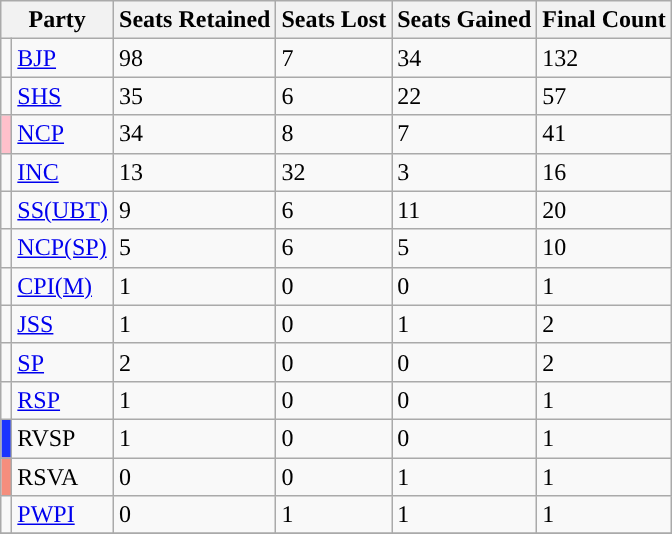<table class="wikitable">
<tr>
<th colspan="2">Party</th>
<th>Seats Retained</th>
<th>Seats Lost</th>
<th>Seats Gained</th>
<th>Final Count</th>
</tr>
<tr>
<td style="color:inherit;background-color:"></td>
<td><a href='#'>BJP</a></td>
<td>98</td>
<td>7</td>
<td>34</td>
<td>132</td>
</tr>
<tr>
<td style="color:inherit;background-color:"></td>
<td><a href='#'>SHS</a></td>
<td>35</td>
<td>6</td>
<td>22</td>
<td>57</td>
</tr>
<tr>
<td style="color:inherit;background-color:#FFC0CB"></td>
<td><a href='#'>NCP</a></td>
<td>34</td>
<td>8</td>
<td>7</td>
<td>41</td>
</tr>
<tr>
<td style="color:inherit;background-color:"></td>
<td><a href='#'>INC</a></td>
<td>13</td>
<td>32</td>
<td>3</td>
<td>16</td>
</tr>
<tr>
<td style="color:inherit;background-color:"></td>
<td><a href='#'>SS(UBT)</a></td>
<td>9</td>
<td>6</td>
<td>11</td>
<td>20</td>
</tr>
<tr>
<td style="color:inherit;background-color:"></td>
<td><a href='#'>NCP(SP)</a></td>
<td>5</td>
<td>6</td>
<td>5</td>
<td>10</td>
</tr>
<tr>
<td style="color:inherit;background-color:"></td>
<td><a href='#'>CPI(M)</a></td>
<td>1</td>
<td>0</td>
<td>0</td>
<td>1</td>
</tr>
<tr>
<td style="color:inherit;background-color:"></td>
<td><a href='#'>JSS</a></td>
<td>1</td>
<td>0</td>
<td>1</td>
<td>2</td>
</tr>
<tr>
<td style="color:inherit;background-color:"></td>
<td><a href='#'>SP</a></td>
<td>2</td>
<td>0</td>
<td>0</td>
<td>2</td>
</tr>
<tr>
<td style="color:inherit;background-color:"></td>
<td><a href='#'>RSP</a></td>
<td>1</td>
<td>0</td>
<td>0</td>
<td>1</td>
</tr>
<tr>
<td bgcolor=#1A34FF></td>
<td>RVSP</td>
<td>1</td>
<td>0</td>
<td>0</td>
<td>1</td>
</tr>
<tr>
<td bgcolor=#F58E7D></td>
<td>RSVA</td>
<td>0</td>
<td>0</td>
<td>1</td>
<td>1</td>
</tr>
<tr>
<td style="color:inherit;background-color:"></td>
<td><a href='#'>PWPI</a></td>
<td>0</td>
<td>1</td>
<td>1</td>
<td>1</td>
</tr>
<tr>
</tr>
</table>
